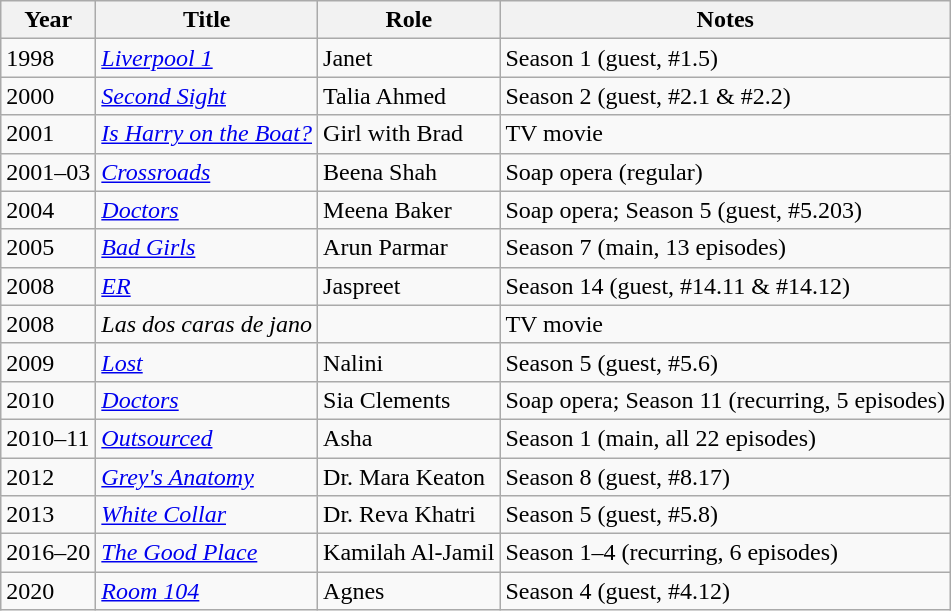<table class="wikitable">
<tr>
<th>Year</th>
<th>Title</th>
<th>Role</th>
<th>Notes</th>
</tr>
<tr>
<td>1998</td>
<td><em><a href='#'>Liverpool 1</a></em></td>
<td>Janet</td>
<td>Season 1 (guest, #1.5)</td>
</tr>
<tr>
<td>2000</td>
<td><em><a href='#'>Second Sight</a></em></td>
<td>Talia Ahmed</td>
<td>Season 2 (guest, #2.1 & #2.2)</td>
</tr>
<tr>
<td>2001</td>
<td><em><a href='#'>Is Harry on the Boat?</a></em></td>
<td>Girl with Brad</td>
<td>TV movie</td>
</tr>
<tr>
<td>2001–03</td>
<td><em><a href='#'>Crossroads</a></em></td>
<td>Beena Shah</td>
<td>Soap opera (regular)</td>
</tr>
<tr>
<td>2004</td>
<td><em><a href='#'>Doctors</a></em></td>
<td>Meena Baker</td>
<td>Soap opera; Season 5 (guest, #5.203)</td>
</tr>
<tr>
<td>2005</td>
<td><em><a href='#'>Bad Girls</a></em></td>
<td>Arun Parmar</td>
<td>Season 7 (main, 13 episodes)</td>
</tr>
<tr>
<td>2008</td>
<td><em><a href='#'>ER</a></em></td>
<td>Jaspreet</td>
<td>Season 14 (guest, #14.11 & #14.12)</td>
</tr>
<tr>
<td>2008</td>
<td><em>Las dos caras de jano</em></td>
<td></td>
<td>TV movie</td>
</tr>
<tr>
<td>2009</td>
<td><em><a href='#'>Lost</a></em></td>
<td>Nalini</td>
<td>Season 5 (guest, #5.6)</td>
</tr>
<tr>
<td>2010</td>
<td><em><a href='#'>Doctors</a></em></td>
<td>Sia Clements</td>
<td>Soap opera; Season 11 (recurring, 5 episodes)</td>
</tr>
<tr>
<td>2010–11</td>
<td><em><a href='#'>Outsourced</a></em></td>
<td>Asha</td>
<td>Season 1 (main, all 22 episodes)</td>
</tr>
<tr>
<td>2012</td>
<td><em><a href='#'>Grey's Anatomy</a></em></td>
<td>Dr. Mara Keaton</td>
<td>Season 8 (guest, #8.17)</td>
</tr>
<tr>
<td>2013</td>
<td><em><a href='#'>White Collar</a></em></td>
<td>Dr. Reva Khatri</td>
<td>Season 5 (guest, #5.8)</td>
</tr>
<tr>
<td>2016–20</td>
<td><em><a href='#'>The Good Place</a></em></td>
<td>Kamilah Al-Jamil</td>
<td>Season 1–4 (recurring, 6 episodes)</td>
</tr>
<tr>
<td>2020</td>
<td><em><a href='#'>Room 104</a></em></td>
<td>Agnes</td>
<td>Season 4 (guest, #4.12)</td>
</tr>
</table>
